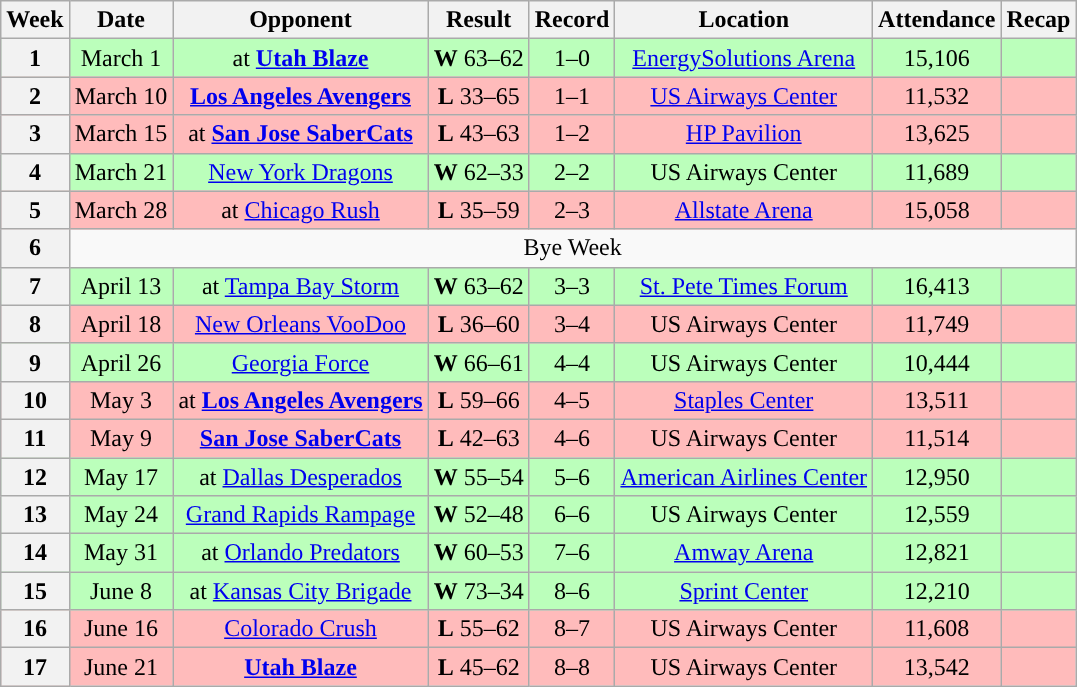<table class="wikitable" style="text-align:center">
<tr>
<th>Week</th>
<th>Date</th>
<th>Opponent</th>
<th>Result</th>
<th>Record</th>
<th>Location</th>
<th>Attendance</th>
<th>Recap</th>
</tr>
<tr bgcolor="#bbffbb">
<th>1</th>
<td>March 1</td>
<td>at <strong><a href='#'>Utah Blaze</a></strong></td>
<td><strong>W</strong> 63–62</td>
<td>1–0</td>
<td><a href='#'>EnergySolutions Arena</a></td>
<td>15,106</td>
<td></td>
</tr>
<tr bgcolor="#ffbbbb">
<th>2</th>
<td>March 10</td>
<td><strong><a href='#'>Los Angeles Avengers</a></strong></td>
<td><strong>L</strong> 33–65</td>
<td>1–1</td>
<td><a href='#'>US Airways Center</a></td>
<td>11,532</td>
<td></td>
</tr>
<tr bgcolor="#ffbbbb">
<th>3</th>
<td>March 15</td>
<td>at <strong><a href='#'>San Jose SaberCats</a></strong></td>
<td><strong>L</strong> 43–63</td>
<td>1–2</td>
<td><a href='#'>HP Pavilion</a></td>
<td>13,625</td>
<td></td>
</tr>
<tr bgcolor="#bbffbb">
<th>4</th>
<td>March 21</td>
<td><a href='#'>New York Dragons</a></td>
<td><strong>W</strong> 62–33</td>
<td>2–2</td>
<td>US Airways Center</td>
<td>11,689</td>
<td></td>
</tr>
<tr bgcolor="#ffbbbb">
<th>5</th>
<td>March 28</td>
<td>at <a href='#'>Chicago Rush</a></td>
<td><strong>L</strong> 35–59</td>
<td>2–3</td>
<td><a href='#'>Allstate Arena</a></td>
<td>15,058</td>
<td></td>
</tr>
<tr>
<th>6</th>
<td colspan=7>Bye Week</td>
</tr>
<tr bgcolor="#bbffbb">
<th>7</th>
<td>April 13</td>
<td>at <a href='#'>Tampa Bay Storm</a></td>
<td><strong>W</strong> 63–62</td>
<td>3–3</td>
<td><a href='#'>St. Pete Times Forum</a></td>
<td>16,413</td>
<td></td>
</tr>
<tr bgcolor="#ffbbbb">
<th>8</th>
<td>April 18</td>
<td><a href='#'>New Orleans VooDoo</a></td>
<td><strong>L</strong> 36–60</td>
<td>3–4</td>
<td>US Airways Center</td>
<td>11,749</td>
<td></td>
</tr>
<tr bgcolor="#bbffbb">
<th>9</th>
<td>April 26</td>
<td><a href='#'>Georgia Force</a></td>
<td><strong>W</strong> 66–61</td>
<td>4–4</td>
<td>US Airways Center</td>
<td>10,444</td>
<td></td>
</tr>
<tr bgcolor="#ffbbbb">
<th>10</th>
<td>May 3</td>
<td>at <strong><a href='#'>Los Angeles Avengers</a></strong></td>
<td><strong>L</strong> 59–66</td>
<td>4–5</td>
<td><a href='#'>Staples Center</a></td>
<td>13,511</td>
<td></td>
</tr>
<tr bgcolor="#ffbbbb">
<th>11</th>
<td>May 9</td>
<td><strong><a href='#'>San Jose SaberCats</a></strong></td>
<td><strong>L</strong> 42–63</td>
<td>4–6</td>
<td>US Airways Center</td>
<td>11,514</td>
<td></td>
</tr>
<tr bgcolor="#bbffbb">
<th>12</th>
<td>May 17</td>
<td>at <a href='#'>Dallas Desperados</a></td>
<td><strong>W</strong> 55–54</td>
<td>5–6</td>
<td><a href='#'>American Airlines Center</a></td>
<td>12,950</td>
<td></td>
</tr>
<tr bgcolor="#bbffbb">
<th>13</th>
<td>May 24</td>
<td><a href='#'>Grand Rapids Rampage</a></td>
<td><strong>W</strong> 52–48</td>
<td>6–6</td>
<td>US Airways Center</td>
<td>12,559</td>
<td></td>
</tr>
<tr bgcolor="#bbffbb">
<th>14</th>
<td>May 31</td>
<td>at <a href='#'>Orlando Predators</a></td>
<td><strong>W</strong> 60–53</td>
<td>7–6</td>
<td><a href='#'>Amway Arena</a></td>
<td>12,821</td>
<td></td>
</tr>
<tr bgcolor="#bbffbb">
<th>15</th>
<td>June 8</td>
<td>at <a href='#'>Kansas City Brigade</a></td>
<td><strong>W</strong> 73–34</td>
<td>8–6</td>
<td><a href='#'>Sprint Center</a></td>
<td>12,210</td>
<td></td>
</tr>
<tr bgcolor="#ffbbbb">
<th>16</th>
<td>June 16</td>
<td><a href='#'>Colorado Crush</a></td>
<td><strong>L</strong> 55–62</td>
<td>8–7</td>
<td>US Airways Center</td>
<td>11,608</td>
<td></td>
</tr>
<tr bgcolor="#ffbbbb">
<th>17</th>
<td>June 21</td>
<td><strong><a href='#'>Utah Blaze</a></strong></td>
<td><strong>L</strong> 45–62</td>
<td>8–8</td>
<td>US Airways Center</td>
<td>13,542</td>
<td></td>
</tr>
</table>
